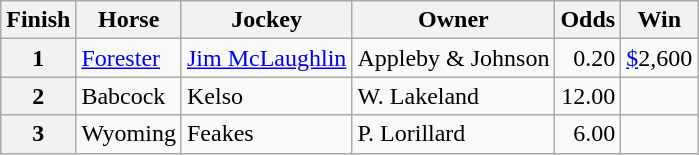<table class="wikitable sortable">
<tr>
<th>Finish</th>
<th>Horse</th>
<th>Jockey</th>
<th>Owner</th>
<th>Odds</th>
<th>Win</th>
</tr>
<tr>
<th>1</th>
<td><a href='#'>Forester</a></td>
<td><a href='#'>Jim McLaughlin</a></td>
<td>Appleby & Johnson</td>
<td align=right>0.20</td>
<td><a href='#'>$</a>2,600</td>
</tr>
<tr>
<th>2</th>
<td>Babcock</td>
<td>Kelso</td>
<td>W. Lakeland</td>
<td align=right>12.00</td>
<td></td>
</tr>
<tr>
<th>3</th>
<td>Wyoming</td>
<td>Feakes</td>
<td>P. Lorillard</td>
<td align=right>6.00</td>
<td></td>
</tr>
</table>
